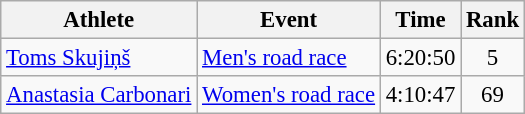<table class=wikitable style=font-size:95%;text-align:center>
<tr>
<th>Athlete</th>
<th>Event</th>
<th>Time</th>
<th>Rank</th>
</tr>
<tr align=center>
<td align="left"><a href='#'>Toms Skujiņš</a></td>
<td align=left><a href='#'>Men's road race</a></td>
<td>6:20:50</td>
<td>5</td>
</tr>
<tr align=center>
<td align=left><a href='#'>Anastasia Carbonari</a></td>
<td align=left><a href='#'>Women's road race</a></td>
<td>4:10:47</td>
<td>69</td>
</tr>
</table>
